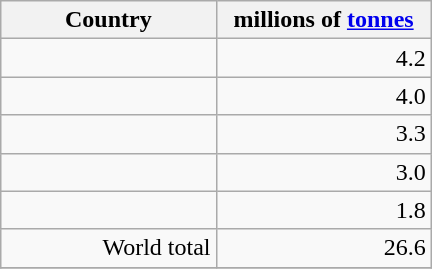<table class="wikitable floatright" style="width:18em; text-align:right;">
<tr>
<th style="width:50%;">Country</th>
<th style="width:50%;">millions of <a href='#'>tonnes</a></th>
</tr>
<tr>
<td></td>
<td>4.2</td>
</tr>
<tr>
<td></td>
<td>4.0</td>
</tr>
<tr>
<td></td>
<td>3.3</td>
</tr>
<tr>
<td></td>
<td>3.0</td>
</tr>
<tr>
<td></td>
<td>1.8</td>
</tr>
<tr>
<td>World total</td>
<td>26.6</td>
</tr>
<tr>
</tr>
</table>
